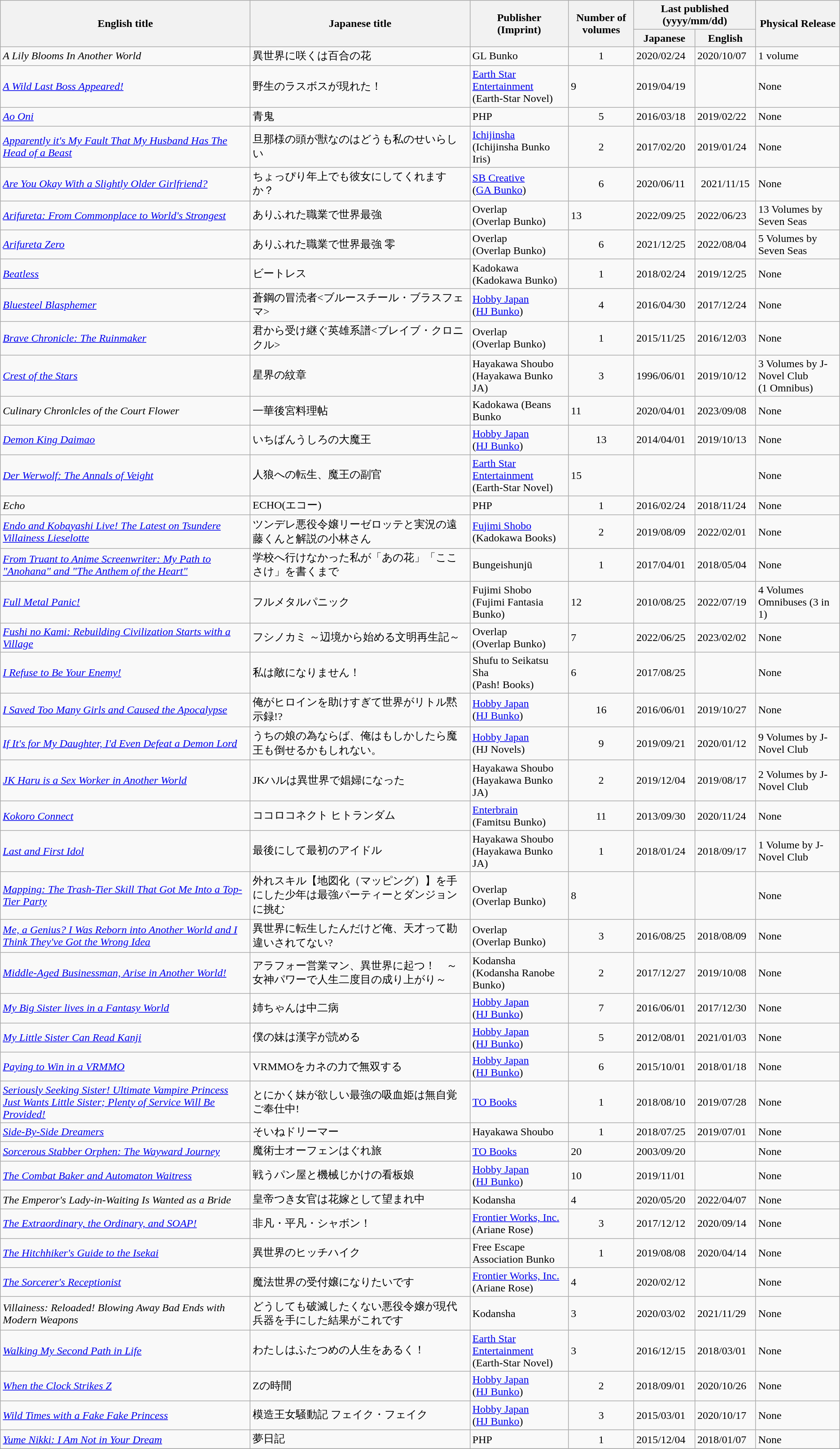<table class="wikitable sortable">
<tr>
<th rowspan="2">English title</th>
<th rowspan="2">Japanese title</th>
<th rowspan="2">Publisher<br>(Imprint)</th>
<th rowspan="2">Number of volumes</th>
<th colspan="2">Last published (yyyy/mm/dd)</th>
<th rowspan="2">Physical Release</th>
</tr>
<tr>
<th>Japanese</th>
<th>English</th>
</tr>
<tr>
<td><em>A Lily Blooms In Another World</em></td>
<td>異世界に咲くは百合の花</td>
<td>GL Bunko</td>
<td style="text-align: center;">1</td>
<td>2020/02/24</td>
<td>2020/10/07</td>
<td>1 volume</td>
</tr>
<tr>
<td><em><a href='#'>A Wild Last Boss Appeared!</a></em></td>
<td>野生のラスボスが現れた！</td>
<td><a href='#'>Earth Star Entertainment</a><br>(Earth-Star Novel)</td>
<td>9</td>
<td>2019/04/19</td>
<td></td>
<td>None</td>
</tr>
<tr>
<td><em><a href='#'>Ao Oni</a></em></td>
<td>青鬼</td>
<td>PHP</td>
<td style="text-align: center;">5</td>
<td>2016/03/18</td>
<td>2019/02/22</td>
<td>None</td>
</tr>
<tr>
<td><em><a href='#'>Apparently it's My Fault That My Husband Has The Head of a Beast</a></em></td>
<td>旦那様の頭が獣なのはどうも私のせいらしい</td>
<td><a href='#'>Ichijinsha</a><br>(Ichijinsha Bunko Iris)</td>
<td style="text-align: center;">2</td>
<td>2017/02/20</td>
<td>2019/01/24</td>
<td>None</td>
</tr>
<tr>
<td><em><a href='#'>Are You Okay With a Slightly Older Girlfriend?</a></em> </td>
<td>ちょっぴり年上でも彼女にしてくれますか？</td>
<td><a href='#'>SB Creative</a><br>(<a href='#'>GA Bunko</a>)</td>
<td style="text-align: center;">6 </td>
<td>2020/06/11</td>
<td style="text-align: center;">2021/11/15</td>
<td>None</td>
</tr>
<tr>
<td><em><a href='#'>Arifureta: From Commonplace to World's Strongest</a></em> </td>
<td>ありふれた職業で世界最強</td>
<td>Overlap<br>(Overlap Bunko)</td>
<td>13</td>
<td>2022/09/25</td>
<td>2022/06/23</td>
<td>13 Volumes by Seven Seas</td>
</tr>
<tr>
<td><em><a href='#'>Arifureta Zero</a></em> </td>
<td>ありふれた職業で世界最強 零</td>
<td>Overlap<br>(Overlap Bunko)</td>
<td style="text-align: center;">6</td>
<td>2021/12/25</td>
<td>2022/08/04</td>
<td>5 Volumes by Seven Seas</td>
</tr>
<tr>
<td><em><a href='#'>Beatless</a></em></td>
<td>ビートレス</td>
<td>Kadokawa<br>(Kadokawa Bunko)</td>
<td style="text-align: center;">1</td>
<td>2018/02/24</td>
<td>2019/12/25</td>
<td>None</td>
</tr>
<tr>
<td><em><a href='#'>Bluesteel Blasphemer</a></em></td>
<td>蒼鋼の冒涜者<ブルースチール・ブラスフェマ></td>
<td><a href='#'>Hobby Japan</a><br>(<a href='#'>HJ Bunko</a>)</td>
<td style="text-align: center;">4</td>
<td>2016/04/30</td>
<td>2017/12/24</td>
<td>None</td>
</tr>
<tr>
<td><em><a href='#'>Brave Chronicle: The Ruinmaker</a></em></td>
<td>君から受け継ぐ英雄系譜<ブレイブ・クロニクル></td>
<td>Overlap<br>(Overlap Bunko)</td>
<td style="text-align: center;">1</td>
<td>2015/11/25</td>
<td>2016/12/03</td>
<td>None</td>
</tr>
<tr>
<td><em><a href='#'>Crest of the Stars</a></em></td>
<td>星界の紋章</td>
<td>Hayakawa Shoubo<br>(Hayakawa Bunko JA)</td>
<td style="text-align: center;">3</td>
<td>1996/06/01</td>
<td>2019/10/12</td>
<td>3 Volumes by J-Novel Club<br>(1 Omnibus)</td>
</tr>
<tr>
<td><em>Culinary Chronlcles of the Court Flower</em></td>
<td>一華後宮料理帖</td>
<td>Kadokawa (Beans Bunko</td>
<td>11</td>
<td>2020/04/01</td>
<td>2023/09/08</td>
<td>None</td>
</tr>
<tr>
<td><em><a href='#'>Demon King Daimao</a></em></td>
<td>いちばんうしろの大魔王</td>
<td><a href='#'>Hobby Japan</a><br>(<a href='#'>HJ Bunko</a>)</td>
<td style="text-align: center;">13</td>
<td>2014/04/01</td>
<td>2019/10/13</td>
<td>None</td>
</tr>
<tr>
<td><em><a href='#'>Der Werwolf: The Annals of Veight</a></em> </td>
<td>人狼への転生、魔王の副官</td>
<td><a href='#'>Earth Star Entertainment</a><br>(Earth-Star Novel)</td>
<td>15</td>
<td></td>
<td></td>
<td>None</td>
</tr>
<tr>
<td><em>Echo</em></td>
<td>ECHO(エコー)</td>
<td>PHP</td>
<td style="text-align: center;">1</td>
<td>2016/02/24</td>
<td>2018/11/24</td>
<td>None</td>
</tr>
<tr>
<td><em><a href='#'>Endo and Kobayashi Live! The Latest on Tsundere Villainess Lieselotte</a></em></td>
<td>ツンデレ悪役令嬢リーゼロッテと実況の遠藤くんと解説の小林さん</td>
<td><a href='#'>Fujimi Shobo</a><br>(Kadokawa Books)</td>
<td style="text-align: center;">2</td>
<td>2019/08/09</td>
<td>2022/02/01</td>
<td>None</td>
</tr>
<tr>
<td><em><a href='#'>From Truant to Anime Screenwriter: My Path to "Anohana" and "The Anthem of the Heart"</a></em></td>
<td>学校へ行けなかった私が「あの花」「ここさけ」を書くまで</td>
<td>Bungeishunjū</td>
<td style="text-align: center;">1</td>
<td>2017/04/01</td>
<td>2018/05/04</td>
<td>None</td>
</tr>
<tr>
<td><em><a href='#'>Full Metal Panic!</a></em></td>
<td>フルメタルパニック</td>
<td>Fujimi Shobo<br>(Fujimi Fantasia Bunko)</td>
<td>12</td>
<td>2010/08/25</td>
<td>2022/07/19</td>
<td>4 Volumes <br>Omnibuses (3 in 1)</td>
</tr>
<tr>
<td><em><a href='#'>Fushi no Kami: Rebuilding Civilization Starts with a Village</a></em> </td>
<td>フシノカミ ～辺境から始める文明再生記～</td>
<td>Overlap<br>(Overlap Bunko)</td>
<td>7</td>
<td>2022/06/25</td>
<td>2023/02/02</td>
<td>None</td>
</tr>
<tr>
<td><em><a href='#'>I Refuse to Be Your Enemy!</a></em></td>
<td>私は敵になりません！</td>
<td>Shufu to Seikatsu Sha<br>(Pash! Books)</td>
<td>6</td>
<td>2017/08/25</td>
<td></td>
<td>None</td>
</tr>
<tr>
<td><em><a href='#'>I Saved Too Many Girls and Caused the Apocalypse</a></em></td>
<td>俺がヒロインを助けすぎて世界がリトル黙示録!?</td>
<td><a href='#'>Hobby Japan</a><br>(<a href='#'>HJ Bunko</a>)</td>
<td style="text-align: center;">16</td>
<td>2016/06/01</td>
<td>2019/10/27</td>
<td>None</td>
</tr>
<tr>
<td><em><a href='#'>If It's for My Daughter, I'd Even Defeat a Demon Lord</a></em></td>
<td>うちの娘の為ならば、俺はもしかしたら魔王も倒せるかもしれない。</td>
<td><a href='#'>Hobby Japan</a><br>(HJ Novels)</td>
<td style="text-align: center;">9</td>
<td>2019/09/21</td>
<td>2020/01/12</td>
<td>9 Volumes by J-Novel Club</td>
</tr>
<tr>
<td><em><a href='#'>JK Haru is a Sex Worker in Another World</a></em></td>
<td>JKハルは異世界で娼婦になった</td>
<td>Hayakawa Shoubo<br>(Hayakawa Bunko JA)</td>
<td style="text-align: center;">2</td>
<td>2019/12/04</td>
<td>2019/08/17</td>
<td>2 Volumes by J-Novel Club</td>
</tr>
<tr>
<td><em><a href='#'>Kokoro Connect</a></em></td>
<td>ココロコネクト ヒトランダム</td>
<td><a href='#'>Enterbrain</a><br>(Famitsu Bunko)</td>
<td style="text-align: center;">11</td>
<td>2013/09/30</td>
<td>2020/11/24</td>
<td>None</td>
</tr>
<tr>
<td><em><a href='#'>Last and First Idol</a></em></td>
<td>最後にして最初のアイドル</td>
<td>Hayakawa Shoubo<br>(Hayakawa Bunko JA)</td>
<td style="text-align: center;">1</td>
<td>2018/01/24</td>
<td>2018/09/17</td>
<td>1 Volume by J-Novel Club</td>
</tr>
<tr>
<td><em><a href='#'>Mapping: The Trash-Tier Skill That Got Me Into a Top-Tier Party</a></em> </td>
<td>外れスキル【地図化（マッピング）】を手にした少年は最強パーティーとダンジョンに挑む</td>
<td>Overlap<br>(Overlap Bunko)</td>
<td>8</td>
<td></td>
<td></td>
<td>None</td>
</tr>
<tr>
<td><em><a href='#'>Me, a Genius? I Was Reborn into Another World and I Think They've Got the Wrong Idea</a></em></td>
<td>異世界に転生したんだけど俺、天才って勘違いされてない?</td>
<td>Overlap<br>(Overlap Bunko)</td>
<td style="text-align: center;">3</td>
<td>2016/08/25</td>
<td>2018/08/09</td>
<td>None</td>
</tr>
<tr>
<td><em><a href='#'>Middle-Aged Businessman, Arise in Another World!</a></em></td>
<td>アラフォー営業マン、異世界に起つ！　～女神パワーで人生二度目の成り上がり～</td>
<td>Kodansha<br>(Kodansha Ranobe Bunko)</td>
<td style="text-align: center;">2</td>
<td>2017/12/27</td>
<td>2019/10/08</td>
<td>None</td>
</tr>
<tr>
<td><em><a href='#'>My Big Sister lives in a Fantasy World</a></em></td>
<td>姉ちゃんは中二病</td>
<td><a href='#'>Hobby Japan</a><br>(<a href='#'>HJ Bunko</a>)</td>
<td style="text-align: center;">7</td>
<td>2016/06/01</td>
<td>2017/12/30</td>
<td>None</td>
</tr>
<tr>
<td><em><a href='#'>My Little Sister Can Read Kanji</a></em></td>
<td>僕の妹は漢字が読める</td>
<td><a href='#'>Hobby Japan</a><br>(<a href='#'>HJ Bunko</a>)</td>
<td style="text-align: center;">5</td>
<td>2012/08/01</td>
<td>2021/01/03</td>
<td>None</td>
</tr>
<tr>
<td><em><a href='#'>Paying to Win in a VRMMO</a></em></td>
<td>VRMMOをカネの力で無双する</td>
<td><a href='#'>Hobby Japan</a><br>(<a href='#'>HJ Bunko</a>)</td>
<td style="text-align: center;">6</td>
<td>2015/10/01</td>
<td>2018/01/18</td>
<td>None</td>
</tr>
<tr>
<td><em><a href='#'>Seriously Seeking Sister! Ultimate Vampire Princess Just Wants Little Sister; Plenty of Service Will Be Provided!</a></em></td>
<td>とにかく妹が欲しい最強の吸血姫は無自覚ご奉仕中!</td>
<td><a href='#'>TO Books</a></td>
<td style="text-align: center;">1</td>
<td>2018/08/10</td>
<td>2019/07/28</td>
<td>None</td>
</tr>
<tr>
<td><em><a href='#'>Side-By-Side Dreamers</a></em></td>
<td>そいねドリーマー</td>
<td>Hayakawa Shoubo</td>
<td style="text-align: center;">1</td>
<td>2018/07/25</td>
<td>2019/07/01</td>
<td>None</td>
</tr>
<tr>
<td><em><a href='#'>Sorcerous Stabber Orphen: The Wayward Journey</a></em></td>
<td>魔術士オーフェンはぐれ旅</td>
<td><a href='#'>TO Books</a></td>
<td>20 </td>
<td>2003/09/20</td>
<td></td>
<td>None</td>
</tr>
<tr>
<td><em><a href='#'>The Combat Baker and Automaton Waitress</a></em> </td>
<td>戦うパン屋と機械じかけの看板娘</td>
<td><a href='#'>Hobby Japan</a><br>(<a href='#'>HJ Bunko</a>)</td>
<td>10</td>
<td>2019/11/01</td>
<td></td>
<td>None</td>
</tr>
<tr>
<td><em>The Emperor's Lady-in-Waiting Is Wanted as a Bride</em></td>
<td>皇帝つき女官は花嫁として望まれ中</td>
<td>Kodansha</td>
<td>4</td>
<td>2020/05/20</td>
<td>2022/04/07</td>
<td>None</td>
</tr>
<tr>
<td><em><a href='#'>The Extraordinary, the Ordinary, and SOAP!</a></em></td>
<td>非凡・平凡・シャボン！</td>
<td><a href='#'>Frontier Works, Inc.</a><br>(Ariane Rose)</td>
<td style="text-align: center;">3</td>
<td>2017/12/12</td>
<td>2020/09/14</td>
<td>None</td>
</tr>
<tr>
<td><em><a href='#'>The Hitchhiker's Guide to the Isekai</a></em></td>
<td>異世界のヒッチハイク</td>
<td>Free Escape Association Bunko</td>
<td style="text-align: center;">1</td>
<td>2019/08/08</td>
<td>2020/04/14</td>
<td>None</td>
</tr>
<tr>
<td><em><a href='#'>The Sorcerer's Receptionist</a></em></td>
<td>魔法世界の受付嬢になりたいです</td>
<td><a href='#'>Frontier Works, Inc.</a><br>(Ariane Rose)</td>
<td>4</td>
<td>2020/02/12</td>
<td></td>
<td>None</td>
</tr>
<tr>
<td><em>Villainess: Reloaded! Blowing Away Bad Ends with Modern Weapons</em></td>
<td>どうしても破滅したくない悪役令嬢が現代兵器を手にした結果がこれです</td>
<td>Kodansha</td>
<td>3</td>
<td>2020/03/02</td>
<td>2021/11/29</td>
<td>None</td>
</tr>
<tr>
<td><em><a href='#'>Walking My Second Path in Life</a></em></td>
<td>わたしはふたつめの人生をあるく！</td>
<td><a href='#'>Earth Star Entertainment</a><br>(Earth-Star Novel)</td>
<td>3</td>
<td>2016/12/15</td>
<td>2018/03/01</td>
<td>None</td>
</tr>
<tr>
<td><em><a href='#'>When the Clock Strikes Z</a></em></td>
<td>Zの時間</td>
<td><a href='#'>Hobby Japan</a> <br> (<a href='#'>HJ Bunko</a>)</td>
<td style="text-align: center;">2</td>
<td>2018/09/01</td>
<td>2020/10/26</td>
<td>None</td>
</tr>
<tr>
<td><em><a href='#'>Wild Times with a Fake Fake Princess</a></em></td>
<td>模造王女騒動記 フェイク・フェイク</td>
<td><a href='#'>Hobby Japan</a><br> (<a href='#'>HJ Bunko</a>)</td>
<td style="text-align: center;">3</td>
<td>2015/03/01</td>
<td>2020/10/17</td>
<td>None</td>
</tr>
<tr>
<td><em><a href='#'>Yume Nikki: I Am Not in Your Dream</a></em></td>
<td>夢日記</td>
<td>PHP</td>
<td style="text-align: center;">1</td>
<td>2015/12/04</td>
<td>2018/01/07</td>
<td>None</td>
</tr>
<tr>
</tr>
</table>
